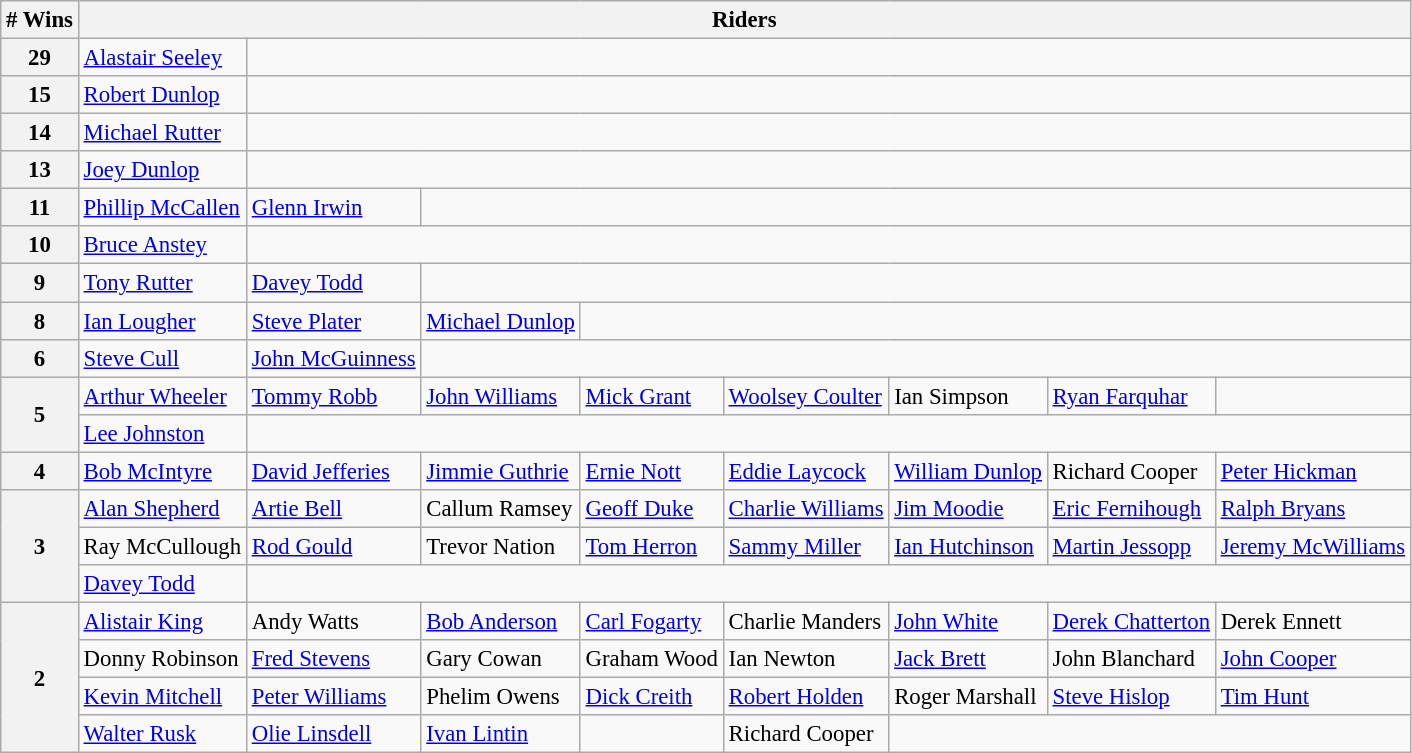<table class="wikitable" style="font-size: 95%;">
<tr>
<th># Wins</th>
<th colspan=8>Riders</th>
</tr>
<tr>
<th>29</th>
<td><a href='#'>Alastair Seeley</a></td>
<td colspan=7></td>
</tr>
<tr>
<th>15</th>
<td><a href='#'>Robert Dunlop</a></td>
<td colspan=7></td>
</tr>
<tr>
<th>14</th>
<td><a href='#'>Michael Rutter</a></td>
<td colspan=7></td>
</tr>
<tr>
<th>13</th>
<td><a href='#'>Joey Dunlop</a></td>
<td colspan=7></td>
</tr>
<tr>
<th>11</th>
<td><a href='#'>Phillip McCallen</a></td>
<td><a href='#'>Glenn Irwin</a></td>
<td colspan=7></td>
</tr>
<tr>
<th>10</th>
<td><a href='#'>Bruce Anstey</a></td>
<td colspan=7></td>
</tr>
<tr>
<th>9</th>
<td><a href='#'>Tony Rutter</a></td>
<td><a href='#'>Davey Todd</a></td>
<td colspan=7></td>
</tr>
<tr>
<th>8</th>
<td><a href='#'>Ian Lougher</a></td>
<td><a href='#'>Steve Plater</a></td>
<td><a href='#'>Michael Dunlop</a></td>
<td colspan="5"></td>
</tr>
<tr>
<th>6</th>
<td><a href='#'>Steve Cull</a></td>
<td><a href='#'>John McGuinness</a></td>
<td colspan="6"></td>
</tr>
<tr>
<th rowspan="2">5</th>
<td><a href='#'>Arthur Wheeler</a></td>
<td><a href='#'>Tommy Robb</a></td>
<td><a href='#'>John Williams</a></td>
<td><a href='#'>Mick Grant</a></td>
<td><a href='#'>Woolsey Coulter</a></td>
<td>Ian Simpson</td>
<td><a href='#'>Ryan Farquhar</a></td>
</tr>
<tr>
<td><a href='#'>Lee Johnston</a></td>
<td colspan="7"></td>
</tr>
<tr>
<th>4</th>
<td><a href='#'>Bob McIntyre</a></td>
<td><a href='#'>David Jefferies</a></td>
<td><a href='#'>Jimmie Guthrie</a></td>
<td><a href='#'>Ernie Nott</a></td>
<td><a href='#'>Eddie Laycock</a></td>
<td><a href='#'>William Dunlop</a></td>
<td>Richard Cooper</td>
<td colspan="2"><a href='#'>Peter Hickman</a></td>
</tr>
<tr>
<th rowspan="3">3</th>
<td><a href='#'>Alan Shepherd</a></td>
<td><a href='#'>Artie Bell</a></td>
<td>Callum Ramsey</td>
<td><a href='#'>Geoff Duke</a></td>
<td><a href='#'>Charlie Williams</a></td>
<td><a href='#'>Jim Moodie</a></td>
<td><a href='#'>Eric Fernihough</a></td>
<td><a href='#'>Ralph Bryans</a></td>
</tr>
<tr>
<td>Ray McCullough</td>
<td><a href='#'>Rod Gould</a></td>
<td>Trevor Nation</td>
<td><a href='#'>Tom Herron</a></td>
<td><a href='#'>Sammy Miller</a></td>
<td><a href='#'>Ian Hutchinson</a></td>
<td><a href='#'>Martin Jessopp</a></td>
<td><a href='#'>Jeremy McWilliams</a></td>
</tr>
<tr>
<td><a href='#'>Davey Todd</a></td>
<td colspan="7"></td>
</tr>
<tr>
<th rowspan=4>2</th>
<td><a href='#'>Alistair King</a></td>
<td>Andy Watts</td>
<td><a href='#'>Bob Anderson</a></td>
<td><a href='#'>Carl Fogarty</a></td>
<td>Charlie Manders</td>
<td><a href='#'>John White</a></td>
<td><a href='#'>Derek Chatterton</a></td>
<td>Derek Ennett</td>
</tr>
<tr>
<td>Donny Robinson</td>
<td><a href='#'>Fred Stevens</a></td>
<td>Gary Cowan</td>
<td>Graham Wood</td>
<td>Ian Newton</td>
<td><a href='#'>Jack Brett</a></td>
<td>John Blanchard</td>
<td><a href='#'>John Cooper</a></td>
</tr>
<tr>
<td><a href='#'>Kevin Mitchell</a></td>
<td><a href='#'>Peter Williams</a></td>
<td>Phelim Owens</td>
<td><a href='#'>Dick Creith</a></td>
<td><a href='#'>Robert Holden</a></td>
<td>Roger Marshall</td>
<td><a href='#'>Steve Hislop</a></td>
<td><a href='#'>Tim Hunt</a></td>
</tr>
<tr>
<td><a href='#'>Walter Rusk</a></td>
<td><a href='#'>Olie Linsdell</a></td>
<td><a href='#'>Ivan Lintin</a></td>
<td></td>
<td>Richard Cooper</td>
<td colspan="3"></td>
</tr>
</table>
